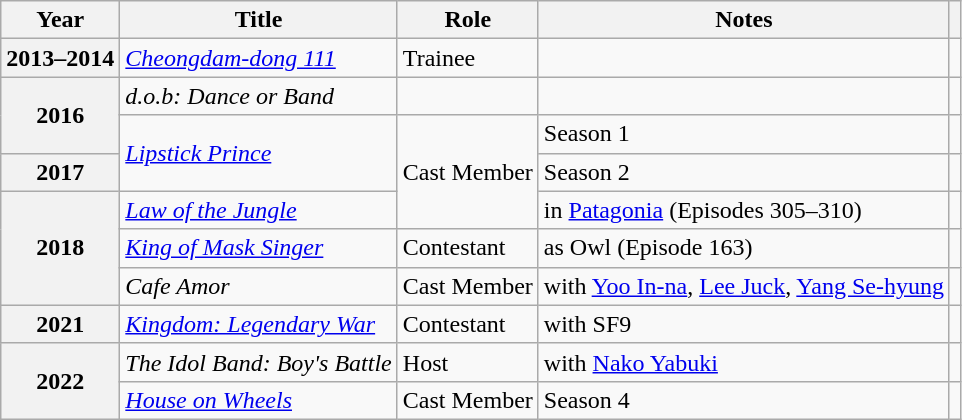<table class="wikitable plainrowheaders sortable">
<tr>
<th scope="col">Year</th>
<th scope="col">Title</th>
<th scope="col">Role</th>
<th scope="col">Notes</th>
<th scope="col" class="unsortable"></th>
</tr>
<tr>
<th scope="row">2013–2014</th>
<td><em><a href='#'>Cheongdam-dong 111</a></em></td>
<td>Trainee</td>
<td></td>
<td style="text-align:center"></td>
</tr>
<tr>
<th scope="row" rowspan="2">2016</th>
<td><em>d.o.b: Dance or Band</em></td>
<td></td>
<td></td>
<td style="text-align:center"></td>
</tr>
<tr>
<td rowspan="2"><em><a href='#'>Lipstick Prince</a></em></td>
<td rowspan="3">Cast Member</td>
<td>Season 1</td>
<td style="text-align:center"></td>
</tr>
<tr>
<th scope="row">2017</th>
<td>Season 2</td>
<td style="text-align:center"></td>
</tr>
<tr>
<th scope="row" rowspan="3">2018</th>
<td><em><a href='#'>Law of the Jungle</a></em></td>
<td>in <a href='#'>Patagonia</a> (Episodes 305–310)</td>
<td style="text-align:center"></td>
</tr>
<tr>
<td><em><a href='#'>King of Mask Singer</a></em></td>
<td>Contestant</td>
<td>as Owl (Episode 163)</td>
<td style="text-align:center"></td>
</tr>
<tr>
<td><em>Cafe Amor</em></td>
<td>Cast Member</td>
<td>with <a href='#'>Yoo In-na</a>, <a href='#'>Lee Juck</a>, <a href='#'>Yang Se-hyung</a></td>
<td style="text-align:center"></td>
</tr>
<tr>
<th scope="row">2021</th>
<td><em><a href='#'>Kingdom: Legendary War</a></em></td>
<td>Contestant</td>
<td>with SF9</td>
<td style="text-align:center"></td>
</tr>
<tr>
<th scope="row" rowspan="2">2022</th>
<td><em>The Idol Band: Boy's Battle</em></td>
<td>Host</td>
<td>with <a href='#'>Nako Yabuki</a></td>
<td style="text-align:center"></td>
</tr>
<tr>
<td><em><a href='#'>House on Wheels</a></em></td>
<td>Cast Member</td>
<td>Season 4</td>
<td style="text-align:center"></td>
</tr>
</table>
